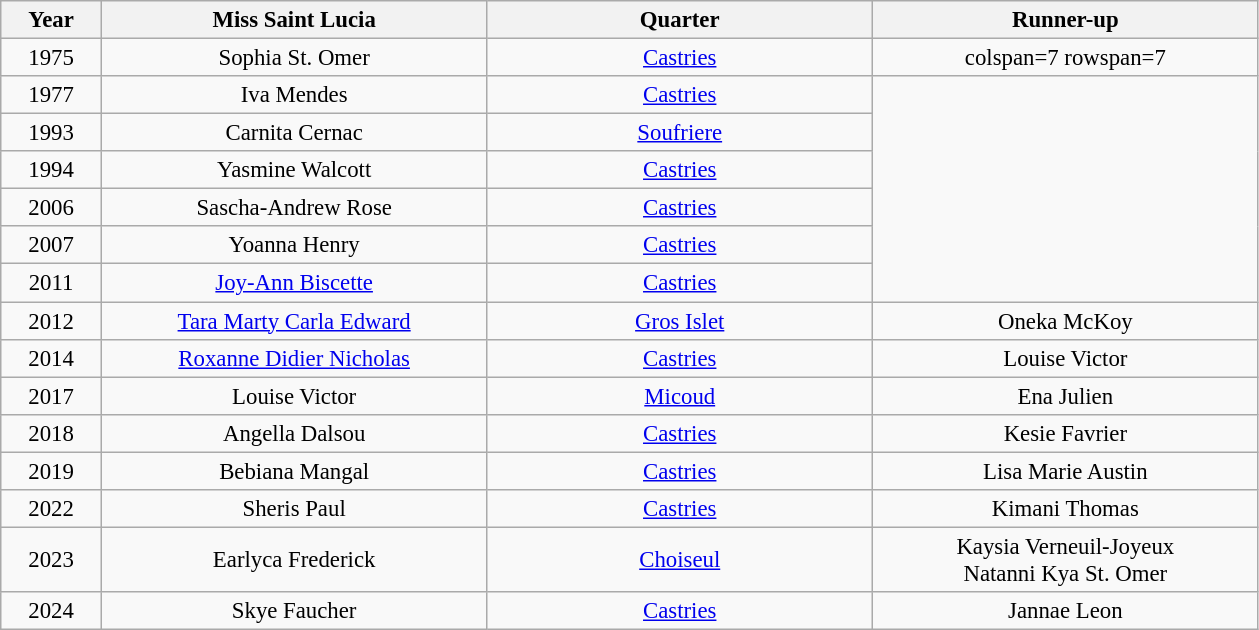<table class="wikitable sortable" style="font-size: 95%; text-align:center">
<tr>
<th width="60">Year</th>
<th width="250">Miss Saint Lucia</th>
<th width="250">Quarter</th>
<th width="250">Runner-up</th>
</tr>
<tr>
<td>1975</td>
<td>Sophia St. Omer</td>
<td><a href='#'>Castries</a></td>
<td>colspan=7 rowspan=7 </td>
</tr>
<tr>
<td>1977</td>
<td>Iva Mendes</td>
<td><a href='#'>Castries</a></td>
</tr>
<tr>
<td>1993</td>
<td>Carnita Cernac</td>
<td><a href='#'>Soufriere</a></td>
</tr>
<tr>
<td>1994</td>
<td>Yasmine Walcott</td>
<td><a href='#'>Castries</a></td>
</tr>
<tr>
<td>2006</td>
<td>Sascha-Andrew Rose</td>
<td><a href='#'>Castries</a></td>
</tr>
<tr>
<td>2007</td>
<td>Yoanna Henry</td>
<td><a href='#'>Castries</a></td>
</tr>
<tr>
<td>2011</td>
<td><a href='#'>Joy-Ann Biscette</a></td>
<td><a href='#'>Castries</a></td>
</tr>
<tr>
<td>2012</td>
<td><a href='#'>Tara Marty Carla Edward</a></td>
<td><a href='#'>Gros Islet</a></td>
<td>Oneka McKoy</td>
</tr>
<tr>
<td>2014</td>
<td><a href='#'>Roxanne Didier Nicholas</a></td>
<td><a href='#'>Castries</a></td>
<td>Louise Victor</td>
</tr>
<tr>
<td>2017</td>
<td>Louise Victor</td>
<td><a href='#'>Micoud</a></td>
<td>Ena Julien</td>
</tr>
<tr>
<td>2018</td>
<td>Angella Dalsou</td>
<td><a href='#'>Castries</a></td>
<td>Kesie Favrier</td>
</tr>
<tr>
<td>2019</td>
<td>Bebiana Mangal</td>
<td><a href='#'>Castries</a></td>
<td>Lisa Marie Austin</td>
</tr>
<tr>
<td>2022</td>
<td>Sheris Paul</td>
<td><a href='#'>Castries</a></td>
<td>Kimani Thomas</td>
</tr>
<tr>
<td>2023</td>
<td>Earlyca Frederick</td>
<td><a href='#'>Choiseul</a></td>
<td>Kaysia Verneuil-Joyeux<br>Natanni Kya St. Omer</td>
</tr>
<tr>
<td>2024</td>
<td>Skye Faucher</td>
<td><a href='#'>Castries</a></td>
<td>Jannae Leon</td>
</tr>
</table>
